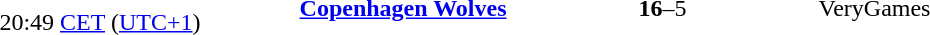<table>
<tr>
<td style="text-align:right" width="150px"><br>20:49 <a href='#'>CET</a> (<a href='#'>UTC+1</a>)</td>
<td style="text-align:right" width="200px"><strong><a href='#'>Copenhagen Wolves</a></strong></td>
<td style="text-align:center" width="200px"><strong>16</strong>–5<br></td>
<td style="text-align:left">VeryGames</td>
</tr>
</table>
